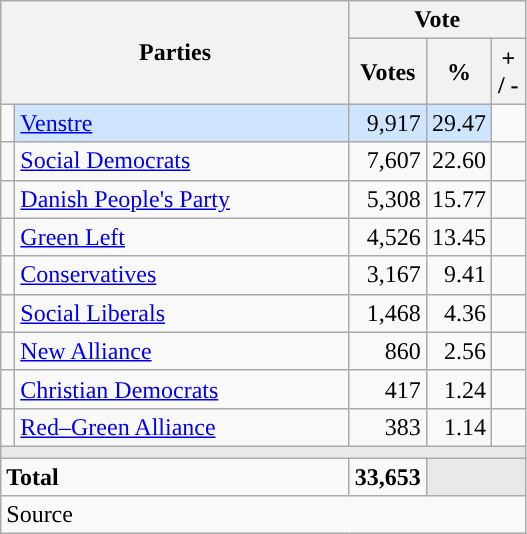<table class="wikitable" style="text-align:right;">
<tr>
<th style="text-align:centre;" rowspan="2" colspan="2" width="225">Parties</th>
<th colspan="3">Vote</th>
</tr>
<tr>
<th width="15">Votes</th>
<th width="15">%</th>
<th width="15">+ / -</th>
</tr>
<tr>
<td width="2" style="color:inherit;background:"></td>
<td bgcolor=#cfe5fe  align="left"><a href='#'>Venstre</a></td>
<td bgcolor=#cfe5fe>9,917</td>
<td bgcolor=#cfe5fe>29.47</td>
<td></td>
</tr>
<tr>
<td width="2" style="color:inherit;background:"></td>
<td align="left"><a href='#'>Social Democrats</a></td>
<td>7,607</td>
<td>22.60</td>
<td></td>
</tr>
<tr>
<td width="2" style="color:inherit;background:"></td>
<td align="left"><a href='#'>Danish People's Party</a></td>
<td>5,308</td>
<td>15.77</td>
<td></td>
</tr>
<tr>
<td width="2" style="color:inherit;background:"></td>
<td align="left"><a href='#'>Green Left</a></td>
<td>4,526</td>
<td>13.45</td>
<td></td>
</tr>
<tr>
<td width="2" style="color:inherit;background:"></td>
<td align="left"><a href='#'>Conservatives</a></td>
<td>3,167</td>
<td>9.41</td>
<td></td>
</tr>
<tr>
<td width="2" style="color:inherit;background:"></td>
<td align="left"><a href='#'>Social Liberals</a></td>
<td>1,468</td>
<td>4.36</td>
<td></td>
</tr>
<tr>
<td width="2" style="color:inherit;background:"></td>
<td align="left"><a href='#'>New Alliance</a></td>
<td>860</td>
<td>2.56</td>
<td></td>
</tr>
<tr>
<td width="2" style="color:inherit;background:"></td>
<td align="left"><a href='#'>Christian Democrats</a></td>
<td>417</td>
<td>1.24</td>
<td></td>
</tr>
<tr>
<td width="2" style="color:inherit;background:"></td>
<td align="left"><a href='#'>Red–Green Alliance</a></td>
<td>383</td>
<td>1.14</td>
<td></td>
</tr>
<tr>
<td colspan="7" bgcolor="#E9E9E9"></td>
</tr>
<tr>
<td align="left" colspan="2"><strong>Total</strong></td>
<td><strong>33,653</strong></td>
<td bgcolor="#E9E9E9" colspan="2"></td>
</tr>
<tr>
<td align="left" colspan="6">Source</td>
</tr>
</table>
